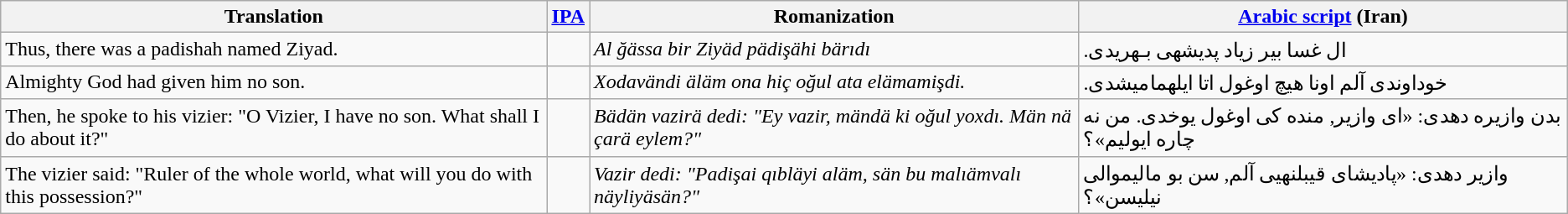<table class="wikitable">
<tr>
<th>Translation</th>
<th><a href='#'>IPA</a></th>
<th>Romanization</th>
<th><a href='#'>Arabic script</a> (Iran)</th>
</tr>
<tr>
<td>Thus, there was a padishah named Ziyad.</td>
<td></td>
<td><em>Al ğässa bir Ziyäd pädişähi bärıdı</em></td>
<td>.ال غسا بیر زياد پدیشهی بـهریدی</td>
</tr>
<tr>
<td>Almighty God had given him no son.</td>
<td></td>
<td><em>Xodavändi äläm ona hiç oğul ata elämamişdi.</em></td>
<td>.خوداوندی آلم اونا هیچ اوغول اتا ایلهمامیشدی</td>
</tr>
<tr>
<td>Then, he spoke to his vizier: "O Vizier, I have no son.  What shall I do about it?"</td>
<td></td>
<td><em>Bädän vazirä dedi: "Ey vazir, mändä ki oğul yoxdı. Män nä çarä eylem?"</em></td>
<td>بدن وازیره دهدی: «ای وازیر, منده کی اوغول یوخدی. من نه چاره ایولیم»؟</td>
</tr>
<tr>
<td>The vizier said: "Ruler of the whole world, what will you do with this possession?"</td>
<td></td>
<td><em>Vazir dedi: "Padişai qıbläyi aläm, sän bu malıämvalı näyliyäsän?"</em></td>
<td>وازیر دهدی: «پادیشای قیبلنهیی آلم, سن بو مالیموالی نیلیسن»؟</td>
</tr>
</table>
